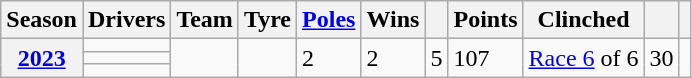<table class="wikitable sortable plainrowheaders"; text-align:center;">
<tr>
<th scope=col>Season</th>
<th scope=col>Drivers</th>
<th scope=col>Team</th>
<th scope=col>Tyre</th>
<th scope=col><a href='#'>Poles</a></th>
<th scope=col>Wins</th>
<th scope=col></th>
<th scope=col>Points</th>
<th scope=col>Clinched</th>
<th scope=col></th>
<th scope=col class=unsortable></th>
</tr>
<tr>
<th scope=row style="text-align: center;" rowspan=3><a href='#'>2023</a></th>
<td></td>
<td rowspan=3></td>
<td rowspan=3></td>
<td rowspan=3>2</td>
<td rowspan=3>2</td>
<td rowspan=3>5</td>
<td rowspan=3>107</td>
<td rowspan=3><a href='#'>Race 6</a> of 6</td>
<td rowspan=3>30</td>
<td rowspan=3 style="text-align:center;"></td>
</tr>
<tr>
<td></td>
</tr>
<tr>
<td></td>
</tr>
</table>
